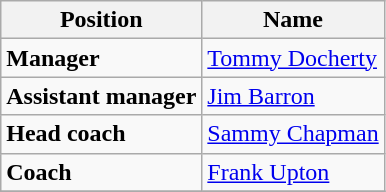<table class="wikitable">
<tr>
<th>Position</th>
<th>Name</th>
</tr>
<tr>
<td><strong>Manager</strong></td>
<td><a href='#'>Tommy Docherty</a></td>
</tr>
<tr>
<td><strong>Assistant manager</strong></td>
<td><a href='#'>Jim Barron</a></td>
</tr>
<tr>
<td><strong>Head coach</strong></td>
<td><a href='#'>Sammy Chapman</a></td>
</tr>
<tr>
<td><strong>Coach</strong></td>
<td><a href='#'>Frank Upton</a></td>
</tr>
<tr>
</tr>
</table>
